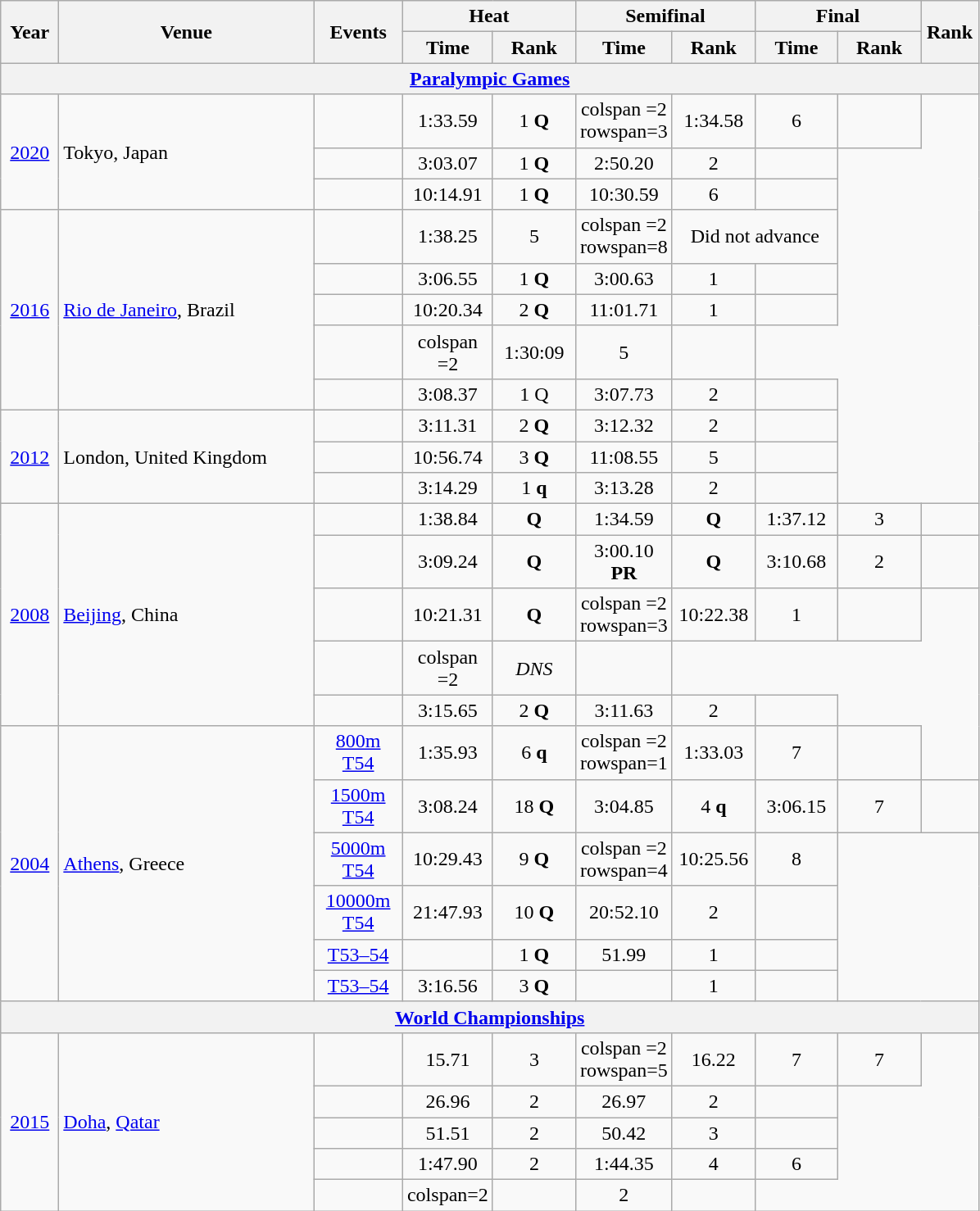<table class = "wikitable" style="text-align:center;">
<tr>
<th rowspan=2 width=40>Year</th>
<th rowspan=2 width=200>Venue</th>
<th rowspan=2 width=65>Events</th>
<th colspan=2>Heat</th>
<th colspan=2>Semifinal</th>
<th colspan=2>Final</th>
<th rowspan=2 width=40>Rank</th>
</tr>
<tr>
<th width=60>Time</th>
<th width=60>Rank</th>
<th width=60>Time</th>
<th width=60>Rank</th>
<th width=60>Time</th>
<th width=60>Rank</th>
</tr>
<tr>
<th colspan=13><a href='#'>Paralympic Games</a></th>
</tr>
<tr>
<td rowspan=3><a href='#'>2020</a></td>
<td rowspan=3 align=left> Tokyo, Japan</td>
<td></td>
<td>1:33.59</td>
<td>1 <strong>Q</strong></td>
<td>colspan =2 rowspan=3 </td>
<td>1:34.58</td>
<td>6</td>
<td></td>
</tr>
<tr>
<td></td>
<td>3:03.07</td>
<td>1 <strong>Q</strong></td>
<td>2:50.20 <strong></strong></td>
<td>2</td>
<td></td>
</tr>
<tr>
<td></td>
<td>10:14.91</td>
<td>1 <strong>Q</strong></td>
<td>10:30.59</td>
<td>6</td>
<td></td>
</tr>
<tr>
<td rowspan=5><a href='#'>2016</a></td>
<td rowspan=5 align=left> <a href='#'>Rio de Janeiro</a>, Brazil</td>
<td></td>
<td>1:38.25</td>
<td>5</td>
<td>colspan =2 rowspan=8 </td>
<td colspan =2>Did not advance</td>
</tr>
<tr>
<td></td>
<td>3:06.55</td>
<td>1 <strong>Q</strong></td>
<td>3:00.63</td>
<td>1</td>
<td></td>
</tr>
<tr>
<td></td>
<td>10:20.34</td>
<td>2 <strong>Q</strong></td>
<td>11:01.71</td>
<td>1</td>
<td></td>
</tr>
<tr>
<td></td>
<td>colspan =2 </td>
<td>1:30:09</td>
<td>5</td>
<td></td>
</tr>
<tr>
<td></td>
<td>3:08.37</td>
<td>1 Q</td>
<td>3:07.73</td>
<td>2</td>
<td></td>
</tr>
<tr>
<td rowspan=3><a href='#'>2012</a></td>
<td rowspan=3 align=left> London, United Kingdom</td>
<td></td>
<td>3:11.31</td>
<td>2 <strong>Q</strong></td>
<td>3:12.32</td>
<td>2</td>
<td></td>
</tr>
<tr>
<td></td>
<td>10:56.74</td>
<td>3 <strong>Q</strong></td>
<td>11:08.55</td>
<td>5</td>
<td></td>
</tr>
<tr>
<td></td>
<td>3:14.29</td>
<td>1 <strong>q</strong></td>
<td>3:13.28</td>
<td>2</td>
<td></td>
</tr>
<tr>
<td rowspan=5><a href='#'>2008</a></td>
<td rowspan=5 align=left> <a href='#'>Beijing</a>, China</td>
<td></td>
<td>1:38.84</td>
<td><strong>Q</strong></td>
<td>1:34.59</td>
<td><strong>Q</strong></td>
<td>1:37.12</td>
<td>3</td>
<td></td>
</tr>
<tr>
<td></td>
<td>3:09.24</td>
<td><strong>Q</strong></td>
<td>3:00.10 <strong>PR</strong></td>
<td><strong>Q</strong></td>
<td>3:10.68</td>
<td>2</td>
<td></td>
</tr>
<tr>
<td></td>
<td>10:21.31</td>
<td><strong>Q</strong></td>
<td>colspan =2 rowspan=3 </td>
<td>10:22.38</td>
<td>1</td>
<td></td>
</tr>
<tr>
<td></td>
<td>colspan =2 </td>
<td><em>DNS</em></td>
<td></td>
</tr>
<tr>
<td></td>
<td>3:15.65</td>
<td>2 <strong>Q</strong></td>
<td>3:11.63</td>
<td>2</td>
<td></td>
</tr>
<tr>
<td rowspan=6><a href='#'>2004</a></td>
<td rowspan=6 align=left> <a href='#'>Athens</a>, Greece</td>
<td {{nowrap><a href='#'>800m T54</a></td>
<td>1:35.93</td>
<td>6 <strong>q</strong></td>
<td>colspan =2 rowspan=1 </td>
<td>1:33.03</td>
<td>7</td>
<td></td>
</tr>
<tr>
<td {{nowrap><a href='#'>1500m T54</a></td>
<td>3:08.24</td>
<td>18 <strong>Q</strong></td>
<td>3:04.85</td>
<td>4 <strong>q</strong></td>
<td>3:06.15</td>
<td>7</td>
<td></td>
</tr>
<tr>
<td {{nowrap><a href='#'>5000m T54</a></td>
<td>10:29.43</td>
<td>9 <strong>Q</strong></td>
<td>colspan =2 rowspan=4 </td>
<td>10:25.56</td>
<td>8</td>
</tr>
<tr>
<td {{nowrap><a href='#'>10000m T54</a></td>
<td>21:47.93</td>
<td>10 <strong>Q</strong></td>
<td>20:52.10</td>
<td>2</td>
<td></td>
</tr>
<tr>
<td {{nowrap><a href='#'> T53–54</a></td>
<td></td>
<td>1 <strong>Q</strong></td>
<td>51.99</td>
<td>1</td>
<td></td>
</tr>
<tr>
<td {{nowrap><a href='#'> T53–54</a></td>
<td>3:16.56</td>
<td>3 <strong>Q</strong></td>
<td></td>
<td>1</td>
<td></td>
</tr>
<tr>
<th colspan=13><a href='#'>World Championships</a></th>
</tr>
<tr>
<td rowspan=5><a href='#'>2015</a></td>
<td rowspan=5 align=left> <a href='#'>Doha</a>, <a href='#'>Qatar</a></td>
<td></td>
<td>15.71</td>
<td>3</td>
<td>colspan =2 rowspan=5 </td>
<td>16.22</td>
<td>7</td>
<td>7</td>
</tr>
<tr>
<td></td>
<td>26.96</td>
<td>2</td>
<td>26.97</td>
<td>2</td>
<td></td>
</tr>
<tr>
<td></td>
<td>51.51</td>
<td>2</td>
<td>50.42</td>
<td>3</td>
<td></td>
</tr>
<tr>
<td></td>
<td>1:47.90</td>
<td>2</td>
<td>1:44.35</td>
<td>4</td>
<td>6</td>
</tr>
<tr>
<td></td>
<td>colspan=2 </td>
<td></td>
<td>2</td>
<td></td>
</tr>
</table>
